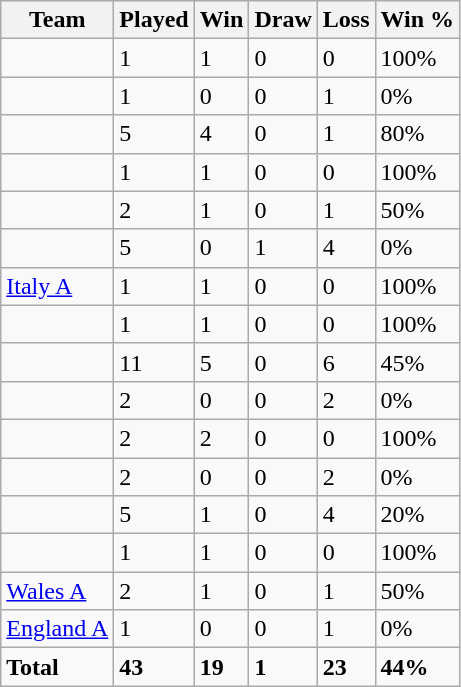<table class="sortable wikitable">
<tr>
<th>Team</th>
<th>Played</th>
<th>Win</th>
<th>Draw</th>
<th>Loss</th>
<th>Win %</th>
</tr>
<tr>
<td></td>
<td>1</td>
<td>1</td>
<td>0</td>
<td>0</td>
<td>100%</td>
</tr>
<tr>
<td></td>
<td>1</td>
<td>0</td>
<td>0</td>
<td>1</td>
<td>0%</td>
</tr>
<tr>
<td></td>
<td>5</td>
<td>4</td>
<td>0</td>
<td>1</td>
<td>80%</td>
</tr>
<tr>
<td></td>
<td>1</td>
<td>1</td>
<td>0</td>
<td>0</td>
<td>100%</td>
</tr>
<tr>
<td></td>
<td>2</td>
<td>1</td>
<td>0</td>
<td>1</td>
<td>50%</td>
</tr>
<tr>
<td></td>
<td>5</td>
<td>0</td>
<td>1</td>
<td>4</td>
<td>0%</td>
</tr>
<tr>
<td> <a href='#'>Italy A</a></td>
<td>1</td>
<td>1</td>
<td>0</td>
<td>0</td>
<td>100%</td>
</tr>
<tr>
<td></td>
<td>1</td>
<td>1</td>
<td>0</td>
<td>0</td>
<td>100%</td>
</tr>
<tr>
<td></td>
<td>11</td>
<td>5</td>
<td>0</td>
<td>6</td>
<td>45%</td>
</tr>
<tr>
<td></td>
<td>2</td>
<td>0</td>
<td>0</td>
<td>2</td>
<td>0%</td>
</tr>
<tr>
<td></td>
<td>2</td>
<td>2</td>
<td>0</td>
<td>0</td>
<td>100%</td>
</tr>
<tr>
<td></td>
<td>2</td>
<td>0</td>
<td>0</td>
<td>2</td>
<td>0%</td>
</tr>
<tr>
<td></td>
<td>5</td>
<td>1</td>
<td>0</td>
<td>4</td>
<td>20%</td>
</tr>
<tr>
<td></td>
<td>1</td>
<td>1</td>
<td>0</td>
<td>0</td>
<td>100%</td>
</tr>
<tr>
<td> <a href='#'>Wales A</a></td>
<td>2</td>
<td>1</td>
<td>0</td>
<td>1</td>
<td>50%</td>
</tr>
<tr>
<td> <a href='#'>England A</a></td>
<td>1</td>
<td>0</td>
<td>0</td>
<td>1</td>
<td>0%</td>
</tr>
<tr>
<td><strong>Total</strong></td>
<td><strong>43</strong></td>
<td><strong>19</strong></td>
<td><strong>1</strong></td>
<td><strong>23</strong></td>
<td><strong>44%</strong></td>
</tr>
</table>
